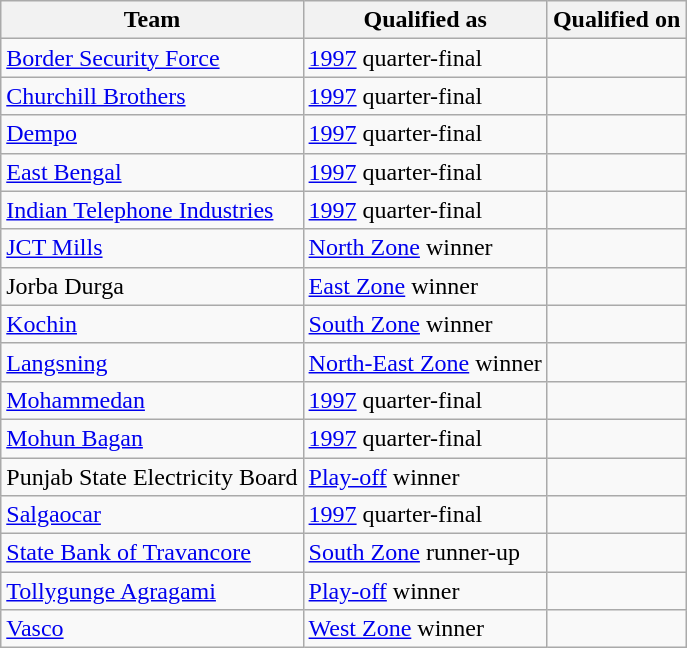<table class="wikitable sortable" style="text-align: left;">
<tr>
<th>Team</th>
<th>Qualified as</th>
<th>Qualified on</th>
</tr>
<tr>
<td><a href='#'>Border Security Force</a></td>
<td><a href='#'>1997</a> quarter-final</td>
<td></td>
</tr>
<tr>
<td><a href='#'>Churchill Brothers</a></td>
<td><a href='#'>1997</a> quarter-final</td>
<td></td>
</tr>
<tr>
<td><a href='#'>Dempo</a></td>
<td><a href='#'>1997</a> quarter-final</td>
<td></td>
</tr>
<tr>
<td><a href='#'>East Bengal</a></td>
<td><a href='#'>1997</a> quarter-final</td>
<td></td>
</tr>
<tr>
<td><a href='#'>Indian Telephone Industries</a></td>
<td><a href='#'>1997</a> quarter-final</td>
<td></td>
</tr>
<tr>
<td><a href='#'>JCT Mills</a></td>
<td><a href='#'>North Zone</a> winner</td>
<td></td>
</tr>
<tr>
<td>Jorba Durga</td>
<td><a href='#'>East Zone</a> winner</td>
<td></td>
</tr>
<tr>
<td><a href='#'>Kochin</a></td>
<td><a href='#'>South Zone</a> winner</td>
<td></td>
</tr>
<tr>
<td><a href='#'>Langsning</a></td>
<td><a href='#'>North-East Zone</a> winner</td>
<td></td>
</tr>
<tr>
<td><a href='#'>Mohammedan</a></td>
<td><a href='#'>1997</a> quarter-final</td>
<td></td>
</tr>
<tr>
<td><a href='#'>Mohun Bagan</a></td>
<td><a href='#'>1997</a> quarter-final</td>
<td></td>
</tr>
<tr>
<td>Punjab State Electricity Board</td>
<td><a href='#'>Play-off</a> winner</td>
<td></td>
</tr>
<tr>
<td><a href='#'>Salgaocar</a></td>
<td><a href='#'>1997</a> quarter-final</td>
<td></td>
</tr>
<tr>
<td><a href='#'>State Bank of Travancore</a></td>
<td><a href='#'>South Zone</a> runner-up</td>
<td></td>
</tr>
<tr>
<td><a href='#'>Tollygunge Agragami</a></td>
<td><a href='#'>Play-off</a> winner</td>
<td></td>
</tr>
<tr>
<td><a href='#'>Vasco</a></td>
<td><a href='#'>West Zone</a> winner</td>
<td></td>
</tr>
</table>
